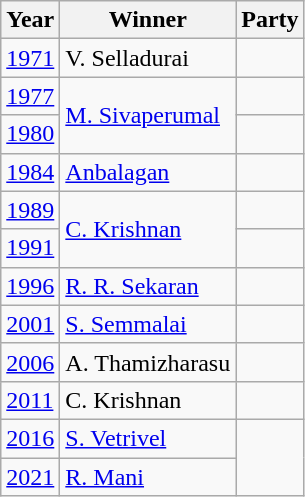<table class="wikitable sortable">
<tr>
<th>Year</th>
<th>Winner</th>
<th colspan="2">Party</th>
</tr>
<tr>
<td><a href='#'>1971</a></td>
<td>V. Selladurai</td>
<td></td>
</tr>
<tr>
<td><a href='#'>1977</a></td>
<td rowspan=2><a href='#'>M. Sivaperumal</a></td>
<td></td>
</tr>
<tr>
<td><a href='#'>1980</a></td>
</tr>
<tr>
<td><a href='#'>1984</a></td>
<td><a href='#'>Anbalagan</a></td>
<td></td>
</tr>
<tr>
<td><a href='#'>1989</a></td>
<td rowspan=2><a href='#'>C. Krishnan</a></td>
<td></td>
</tr>
<tr>
<td><a href='#'>1991</a></td>
</tr>
<tr>
<td><a href='#'>1996</a></td>
<td><a href='#'>R. R. Sekaran</a></td>
<td></td>
</tr>
<tr>
<td><a href='#'>2001</a></td>
<td><a href='#'>S. Semmalai</a></td>
<td></td>
</tr>
<tr>
<td><a href='#'>2006</a></td>
<td>A. Thamizharasu</td>
<td></td>
</tr>
<tr>
<td><a href='#'>2011</a></td>
<td>C. Krishnan</td>
<td></td>
</tr>
<tr>
<td><a href='#'>2016</a></td>
<td><a href='#'>S. Vetrivel</a></td>
</tr>
<tr>
<td><a href='#'>2021</a></td>
<td><a href='#'>R. Mani</a></td>
</tr>
</table>
